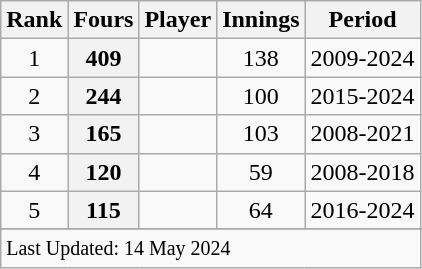<table class="wikitable plainrowheaders sortable">
<tr>
<th scope=col>Rank</th>
<th scope=col>Fours</th>
<th scope=col>Player</th>
<th scope=col>Innings</th>
<th scope=col>Period</th>
</tr>
<tr>
<td align=center>1</td>
<th scope=row style=text-align:center;>409</th>
<td></td>
<td align=center>138</td>
<td>2009-2024</td>
</tr>
<tr>
<td align=center>2</td>
<th scope=row style=text-align:center;>244</th>
<td></td>
<td align=center>100</td>
<td>2015-2024</td>
</tr>
<tr>
<td align=center>3</td>
<th scope=row style=text-align:center;>165</th>
<td></td>
<td align=center>103</td>
<td>2008-2021</td>
</tr>
<tr>
<td align=center>4</td>
<th scope=row style=text-align:center;>120</th>
<td></td>
<td align=center>59</td>
<td>2008-2018</td>
</tr>
<tr>
<td align=center>5</td>
<th scope=row style=text-align:center;>115</th>
<td></td>
<td align=center>64</td>
<td>2016-2024</td>
</tr>
<tr>
</tr>
<tr class=sortbottom>
<td colspan=6><small>Last Updated: 14 May 2024</small></td>
</tr>
</table>
